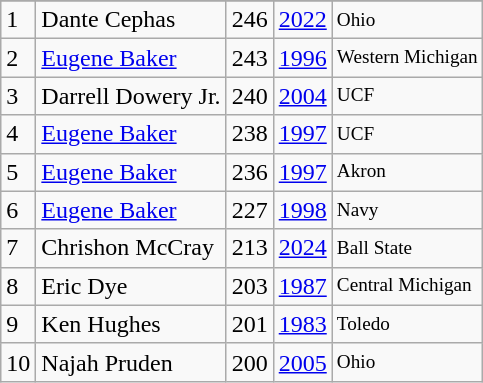<table class="wikitable" style="display:inline-table;">
<tr>
</tr>
<tr>
<td>1</td>
<td>Dante Cephas</td>
<td>246</td>
<td><a href='#'>2022</a></td>
<td style="font-size:80%;">Ohio</td>
</tr>
<tr>
<td>2</td>
<td><a href='#'>Eugene Baker</a></td>
<td>243</td>
<td><a href='#'>1996</a></td>
<td style="font-size:80%;">Western Michigan</td>
</tr>
<tr>
<td>3</td>
<td>Darrell Dowery Jr.</td>
<td>240</td>
<td><a href='#'>2004</a></td>
<td style="font-size:80%;">UCF</td>
</tr>
<tr>
<td>4</td>
<td><a href='#'>Eugene Baker</a></td>
<td>238</td>
<td><a href='#'>1997</a></td>
<td style="font-size:80%;">UCF</td>
</tr>
<tr>
<td>5</td>
<td><a href='#'>Eugene Baker</a></td>
<td>236</td>
<td><a href='#'>1997</a></td>
<td style="font-size:80%;">Akron</td>
</tr>
<tr>
<td>6</td>
<td><a href='#'>Eugene Baker</a></td>
<td>227</td>
<td><a href='#'>1998</a></td>
<td style="font-size:80%;">Navy</td>
</tr>
<tr>
<td>7</td>
<td>Chrishon McCray</td>
<td>213</td>
<td><a href='#'>2024</a></td>
<td style="font-size:80%;">Ball State</td>
</tr>
<tr>
<td>8</td>
<td>Eric Dye</td>
<td>203</td>
<td><a href='#'>1987</a></td>
<td style="font-size:80%;">Central Michigan</td>
</tr>
<tr>
<td>9</td>
<td>Ken Hughes</td>
<td>201</td>
<td><a href='#'>1983</a></td>
<td style="font-size:80%;">Toledo</td>
</tr>
<tr>
<td>10</td>
<td>Najah Pruden</td>
<td>200</td>
<td><a href='#'>2005</a></td>
<td style="font-size:80%;">Ohio</td>
</tr>
</table>
